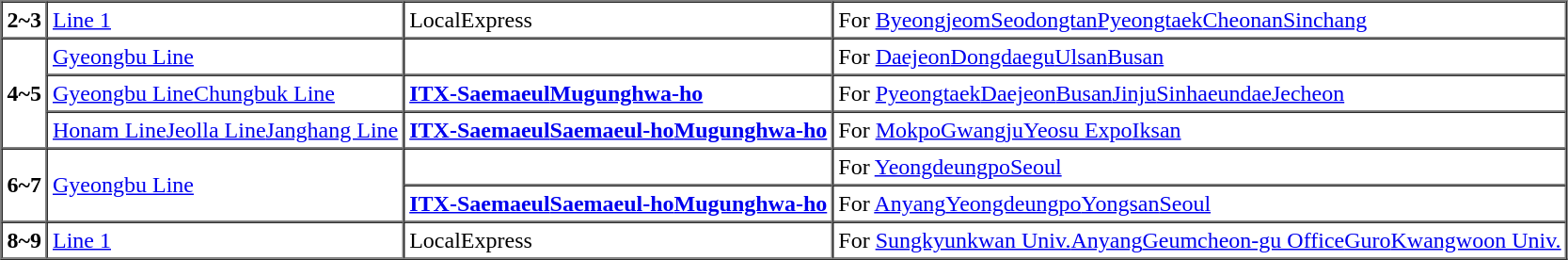<table border="1" cellspacing="0" cellpadding="3" style="margin-left: 0.5em; frame:hsides; rules:rows">
<tr>
<th rowspan="1">2~3</th>
<td> <a href='#'>Line 1</a></td>
<td> LocalExpress</td>
<td>For <a href='#'>Byeongjeom</a><a href='#'>Seodongtan</a><a href='#'>Pyeongtaek</a><a href='#'>Cheonan</a><a href='#'>Sinchang</a></td>
</tr>
<tr>
<th rowspan="3">4~5</th>
<td><a href='#'>Gyeongbu Line</a></td>
<td></td>
<td>For <a href='#'>Daejeon</a><a href='#'>Dongdaegu</a><a href='#'>Ulsan</a><a href='#'>Busan</a></td>
</tr>
<tr>
<td><a href='#'>Gyeongbu Line</a><a href='#'>Chungbuk Line</a></td>
<td><a href='#'><span><strong>ITX-Saemaeul</strong></span></a><a href='#'><span><strong>Mugunghwa-ho</strong></span></a></td>
<td>For <a href='#'>Pyeongtaek</a><a href='#'>Daejeon</a><a href='#'>Busan</a><a href='#'>Jinju</a><a href='#'>Sinhaeundae</a><a href='#'>Jecheon</a></td>
</tr>
<tr>
<td><a href='#'>Honam Line</a><a href='#'>Jeolla Line</a><a href='#'>Janghang Line</a></td>
<td><a href='#'><span><strong>ITX-Saemaeul</strong></span></a><a href='#'><span><strong>Saemaeul-ho</strong></span></a><a href='#'><span><strong>Mugunghwa-ho</strong></span></a></td>
<td>For <a href='#'>Mokpo</a><a href='#'>Gwangju</a><a href='#'>Yeosu Expo</a><a href='#'>Iksan</a></td>
</tr>
<tr>
<th rowspan="2">6~7</th>
<td rowspan=2><a href='#'>Gyeongbu Line</a></td>
<td></td>
<td>For <a href='#'>Yeongdeungpo</a><a href='#'>Seoul</a></td>
</tr>
<tr>
<td><a href='#'><span><strong>ITX-Saemaeul</strong></span></a><a href='#'><span><strong>Saemaeul-ho</strong></span></a><a href='#'><span><strong>Mugunghwa-ho</strong></span></a></td>
<td>For <a href='#'>Anyang</a><a href='#'>Yeongdeungpo</a><a href='#'>Yongsan</a><a href='#'>Seoul</a></td>
</tr>
<tr>
<th rowspan="1">8~9</th>
<td> <a href='#'>Line 1</a></td>
<td> LocalExpress</td>
<td>For <a href='#'>Sungkyunkwan Univ.</a><a href='#'>Anyang</a><a href='#'>Geumcheon-gu Office</a><a href='#'>Guro</a><a href='#'>Kwangwoon Univ.</a></td>
</tr>
<tr>
</tr>
</table>
